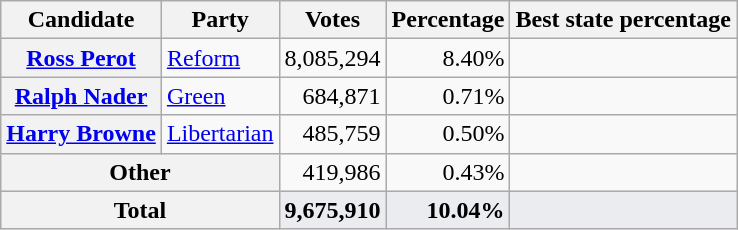<table class="wikitable sortable"  style="text-align:right;">
<tr>
<th scope="col">Candidate</th>
<th scope="col">Party</th>
<th scope="col">Votes</th>
<th scope="col">Percentage</th>
<th scope="col">Best state percentage</th>
</tr>
<tr>
<th scope="row"><a href='#'>Ross Perot</a></th>
<td style="text-align:left;"><a href='#'>Reform</a></td>
<td>8,085,294</td>
<td>8.40%</td>
<td></td>
</tr>
<tr>
<th scope="row"><a href='#'>Ralph Nader</a></th>
<td style="text-align:left;"><a href='#'>Green</a></td>
<td>684,871</td>
<td>0.71%</td>
<td></td>
</tr>
<tr>
<th scope="row"><a href='#'>Harry Browne</a></th>
<td style="text-align:left;"><a href='#'>Libertarian</a></td>
<td>485,759</td>
<td>0.50%</td>
<td></td>
</tr>
<tr>
<th scope="row" colspan="2">Other</th>
<td>419,986</td>
<td>0.43%</td>
<td></td>
</tr>
<tr style="font-weight:bold; background-color:#eaecf0;">
<th scope="row" colspan="2">Total</th>
<td>9,675,910</td>
<td>10.04%</td>
<td></td>
</tr>
</table>
